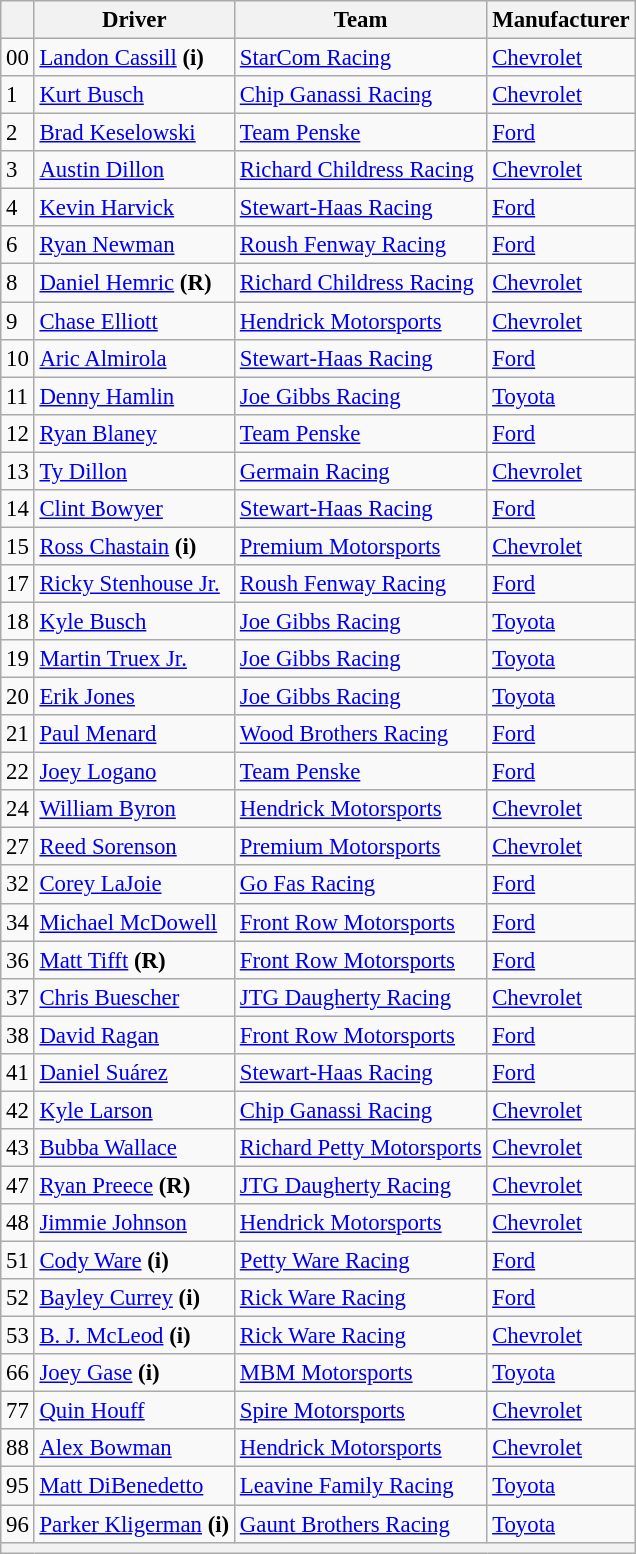<table class="wikitable" style="font-size:95%">
<tr>
<th></th>
<th>Driver</th>
<th>Team</th>
<th>Manufacturer</th>
</tr>
<tr>
<td>00</td>
<td><a href='#'>Landon Cassill</a> <strong>(i)</strong></td>
<td><a href='#'>StarCom Racing</a></td>
<td><a href='#'>Chevrolet</a></td>
</tr>
<tr>
<td>1</td>
<td><a href='#'>Kurt Busch</a></td>
<td><a href='#'>Chip Ganassi Racing</a></td>
<td><a href='#'>Chevrolet</a></td>
</tr>
<tr>
<td>2</td>
<td><a href='#'>Brad Keselowski</a></td>
<td><a href='#'>Team Penske</a></td>
<td><a href='#'>Ford</a></td>
</tr>
<tr>
<td>3</td>
<td><a href='#'>Austin Dillon</a></td>
<td><a href='#'>Richard Childress Racing</a></td>
<td><a href='#'>Chevrolet</a></td>
</tr>
<tr>
<td>4</td>
<td><a href='#'>Kevin Harvick</a></td>
<td><a href='#'>Stewart-Haas Racing</a></td>
<td><a href='#'>Ford</a></td>
</tr>
<tr>
<td>6</td>
<td><a href='#'>Ryan Newman</a></td>
<td><a href='#'>Roush Fenway Racing</a></td>
<td><a href='#'>Ford</a></td>
</tr>
<tr>
<td>8</td>
<td><a href='#'>Daniel Hemric</a> <strong>(R)</strong></td>
<td><a href='#'>Richard Childress Racing</a></td>
<td><a href='#'>Chevrolet</a></td>
</tr>
<tr>
<td>9</td>
<td><a href='#'>Chase Elliott</a></td>
<td><a href='#'>Hendrick Motorsports</a></td>
<td><a href='#'>Chevrolet</a></td>
</tr>
<tr>
<td>10</td>
<td><a href='#'>Aric Almirola</a></td>
<td><a href='#'>Stewart-Haas Racing</a></td>
<td><a href='#'>Ford</a></td>
</tr>
<tr>
<td>11</td>
<td><a href='#'>Denny Hamlin</a></td>
<td><a href='#'>Joe Gibbs Racing</a></td>
<td><a href='#'>Toyota</a></td>
</tr>
<tr>
<td>12</td>
<td><a href='#'>Ryan Blaney</a></td>
<td><a href='#'>Team Penske</a></td>
<td><a href='#'>Ford</a></td>
</tr>
<tr>
<td>13</td>
<td><a href='#'>Ty Dillon</a></td>
<td><a href='#'>Germain Racing</a></td>
<td><a href='#'>Chevrolet</a></td>
</tr>
<tr>
<td>14</td>
<td><a href='#'>Clint Bowyer</a></td>
<td><a href='#'>Stewart-Haas Racing</a></td>
<td><a href='#'>Ford</a></td>
</tr>
<tr>
<td>15</td>
<td><a href='#'>Ross Chastain</a> <strong>(i)</strong></td>
<td><a href='#'>Premium Motorsports</a></td>
<td><a href='#'>Chevrolet</a></td>
</tr>
<tr>
<td>17</td>
<td><a href='#'>Ricky Stenhouse Jr.</a></td>
<td><a href='#'>Roush Fenway Racing</a></td>
<td><a href='#'>Ford</a></td>
</tr>
<tr>
<td>18</td>
<td><a href='#'>Kyle Busch</a></td>
<td><a href='#'>Joe Gibbs Racing</a></td>
<td><a href='#'>Toyota</a></td>
</tr>
<tr>
<td>19</td>
<td><a href='#'>Martin Truex Jr.</a></td>
<td><a href='#'>Joe Gibbs Racing</a></td>
<td><a href='#'>Toyota</a></td>
</tr>
<tr>
<td>20</td>
<td><a href='#'>Erik Jones</a></td>
<td><a href='#'>Joe Gibbs Racing</a></td>
<td><a href='#'>Toyota</a></td>
</tr>
<tr>
<td>21</td>
<td><a href='#'>Paul Menard</a></td>
<td><a href='#'>Wood Brothers Racing</a></td>
<td><a href='#'>Ford</a></td>
</tr>
<tr>
<td>22</td>
<td><a href='#'>Joey Logano</a></td>
<td><a href='#'>Team Penske</a></td>
<td><a href='#'>Ford</a></td>
</tr>
<tr>
<td>24</td>
<td><a href='#'>William Byron</a></td>
<td><a href='#'>Hendrick Motorsports</a></td>
<td><a href='#'>Chevrolet</a></td>
</tr>
<tr>
<td>27</td>
<td><a href='#'>Reed Sorenson</a></td>
<td><a href='#'>Premium Motorsports</a></td>
<td><a href='#'>Chevrolet</a></td>
</tr>
<tr>
<td>32</td>
<td><a href='#'>Corey LaJoie</a></td>
<td><a href='#'>Go Fas Racing</a></td>
<td><a href='#'>Ford</a></td>
</tr>
<tr>
<td>34</td>
<td><a href='#'>Michael McDowell</a></td>
<td><a href='#'>Front Row Motorsports</a></td>
<td><a href='#'>Ford</a></td>
</tr>
<tr>
<td>36</td>
<td><a href='#'>Matt Tifft</a> <strong>(R)</strong></td>
<td><a href='#'>Front Row Motorsports</a></td>
<td><a href='#'>Ford</a></td>
</tr>
<tr>
<td>37</td>
<td><a href='#'>Chris Buescher</a></td>
<td><a href='#'>JTG Daugherty Racing</a></td>
<td><a href='#'>Chevrolet</a></td>
</tr>
<tr>
<td>38</td>
<td><a href='#'>David Ragan</a></td>
<td><a href='#'>Front Row Motorsports</a></td>
<td><a href='#'>Ford</a></td>
</tr>
<tr>
<td>41</td>
<td><a href='#'>Daniel Suárez</a></td>
<td><a href='#'>Stewart-Haas Racing</a></td>
<td><a href='#'>Ford</a></td>
</tr>
<tr>
<td>42</td>
<td><a href='#'>Kyle Larson</a></td>
<td><a href='#'>Chip Ganassi Racing</a></td>
<td><a href='#'>Chevrolet</a></td>
</tr>
<tr>
<td>43</td>
<td><a href='#'>Bubba Wallace</a></td>
<td><a href='#'>Richard Petty Motorsports</a></td>
<td><a href='#'>Chevrolet</a></td>
</tr>
<tr>
<td>47</td>
<td><a href='#'>Ryan Preece</a> <strong>(R)</strong></td>
<td><a href='#'>JTG Daugherty Racing</a></td>
<td><a href='#'>Chevrolet</a></td>
</tr>
<tr>
<td>48</td>
<td><a href='#'>Jimmie Johnson</a></td>
<td><a href='#'>Hendrick Motorsports</a></td>
<td><a href='#'>Chevrolet</a></td>
</tr>
<tr>
<td>51</td>
<td><a href='#'>Cody Ware</a> <strong>(i)</strong></td>
<td><a href='#'>Petty Ware Racing</a></td>
<td><a href='#'>Ford</a></td>
</tr>
<tr>
<td>52</td>
<td><a href='#'>Bayley Currey</a> <strong>(i)</strong></td>
<td><a href='#'>Rick Ware Racing</a></td>
<td><a href='#'>Ford</a></td>
</tr>
<tr>
<td>53</td>
<td><a href='#'>B. J. McLeod</a> <strong>(i)</strong></td>
<td><a href='#'>Rick Ware Racing</a></td>
<td><a href='#'>Chevrolet</a></td>
</tr>
<tr>
<td>66</td>
<td><a href='#'>Joey Gase</a> <strong>(i)</strong></td>
<td><a href='#'>MBM Motorsports</a></td>
<td><a href='#'>Toyota</a></td>
</tr>
<tr>
<td>77</td>
<td><a href='#'>Quin Houff</a></td>
<td><a href='#'>Spire Motorsports</a></td>
<td><a href='#'>Chevrolet</a></td>
</tr>
<tr>
<td>88</td>
<td><a href='#'>Alex Bowman</a></td>
<td><a href='#'>Hendrick Motorsports</a></td>
<td><a href='#'>Chevrolet</a></td>
</tr>
<tr>
<td>95</td>
<td><a href='#'>Matt DiBenedetto</a></td>
<td><a href='#'>Leavine Family Racing</a></td>
<td><a href='#'>Toyota</a></td>
</tr>
<tr>
<td>96</td>
<td><a href='#'>Parker Kligerman</a> <strong>(i)</strong></td>
<td><a href='#'>Gaunt Brothers Racing</a></td>
<td><a href='#'>Toyota</a></td>
</tr>
<tr>
<th colspan="4"></th>
</tr>
</table>
